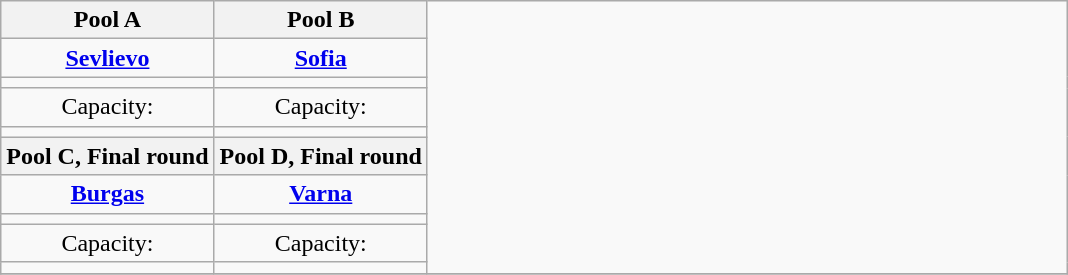<table class=wikitable style=text-align:center>
<tr>
<th width=20%>Pool A</th>
<th width=20%>Pool B</th>
<td width=60% rowspan=10></td>
</tr>
<tr>
<td><strong><a href='#'>Sevlievo</a></strong></td>
<td><strong><a href='#'>Sofia</a></strong></td>
</tr>
<tr>
<td></td>
<td></td>
</tr>
<tr>
<td>Capacity:</td>
<td>Capacity:</td>
</tr>
<tr>
<td></td>
<td></td>
</tr>
<tr>
<th width=20%>Pool C, Final round</th>
<th width=20%>Pool D, Final round</th>
</tr>
<tr>
<td><strong><a href='#'>Burgas</a></strong></td>
<td><strong><a href='#'>Varna</a></strong></td>
</tr>
<tr>
<td></td>
<td></td>
</tr>
<tr>
<td>Capacity:</td>
<td>Capacity:</td>
</tr>
<tr>
<td></td>
<td></td>
</tr>
<tr>
</tr>
</table>
